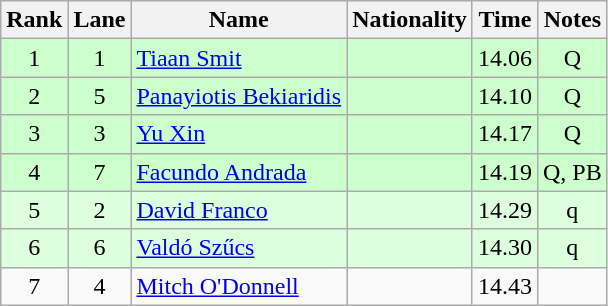<table class="wikitable sortable" style="text-align:center">
<tr>
<th>Rank</th>
<th>Lane</th>
<th>Name</th>
<th>Nationality</th>
<th>Time</th>
<th>Notes</th>
</tr>
<tr bgcolor=ccffcc>
<td>1</td>
<td>1</td>
<td align=left><a href='#'>Tiaan Smit</a></td>
<td align=left></td>
<td>14.06</td>
<td>Q</td>
</tr>
<tr bgcolor=ccffcc>
<td>2</td>
<td>5</td>
<td align=left><a href='#'>Panayiotis Bekiaridis</a></td>
<td align=left></td>
<td>14.10</td>
<td>Q</td>
</tr>
<tr bgcolor=ccffcc>
<td>3</td>
<td>3</td>
<td align=left><a href='#'>Yu Xin</a></td>
<td align=left></td>
<td>14.17</td>
<td>Q</td>
</tr>
<tr bgcolor=ccffcc>
<td>4</td>
<td>7</td>
<td align=left><a href='#'>Facundo Andrada</a></td>
<td align=left></td>
<td>14.19</td>
<td>Q, PB</td>
</tr>
<tr bgcolor=ddffdd>
<td>5</td>
<td>2</td>
<td align=left><a href='#'>David Franco</a></td>
<td align=left></td>
<td>14.29</td>
<td>q</td>
</tr>
<tr bgcolor=ddffdd>
<td>6</td>
<td>6</td>
<td align=left><a href='#'>Valdó Szűcs</a></td>
<td align=left></td>
<td>14.30</td>
<td>q</td>
</tr>
<tr>
<td>7</td>
<td>4</td>
<td align=left><a href='#'>Mitch O'Donnell</a></td>
<td align=left></td>
<td>14.43</td>
<td></td>
</tr>
</table>
